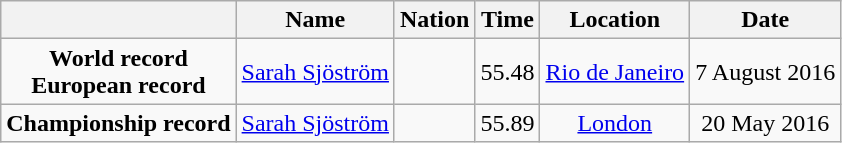<table class=wikitable style=text-align:center>
<tr>
<th></th>
<th>Name</th>
<th>Nation</th>
<th>Time</th>
<th>Location</th>
<th>Date</th>
</tr>
<tr>
<td><strong>World record<br>European record</strong></td>
<td align=left><a href='#'>Sarah Sjöström</a></td>
<td align=left></td>
<td align=left>55.48</td>
<td><a href='#'>Rio de Janeiro</a></td>
<td>7 August 2016</td>
</tr>
<tr>
<td><strong>Championship record</strong></td>
<td align=left><a href='#'>Sarah Sjöström</a></td>
<td align=left></td>
<td align=left>55.89</td>
<td><a href='#'>London</a></td>
<td>20 May 2016</td>
</tr>
</table>
